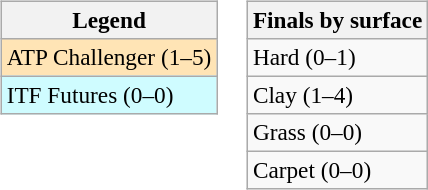<table>
<tr valign=top>
<td><br><table class=wikitable style=font-size:97%>
<tr>
<th>Legend</th>
</tr>
<tr bgcolor=moccasin>
<td>ATP Challenger (1–5)</td>
</tr>
<tr bgcolor=cffcff>
<td>ITF Futures (0–0)</td>
</tr>
</table>
</td>
<td><br><table class=wikitable style=font-size:97%>
<tr>
<th>Finals by surface</th>
</tr>
<tr>
<td>Hard (0–1)</td>
</tr>
<tr>
<td>Clay (1–4)</td>
</tr>
<tr>
<td>Grass (0–0)</td>
</tr>
<tr>
<td>Carpet (0–0)</td>
</tr>
</table>
</td>
</tr>
</table>
